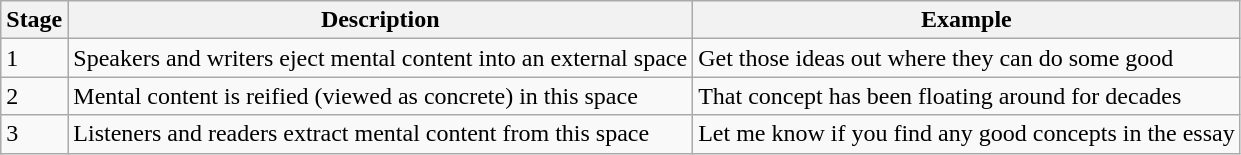<table class="wikitable">
<tr>
<th>Stage</th>
<th>Description</th>
<th>Example</th>
</tr>
<tr>
<td>1</td>
<td>Speakers and writers eject mental content into an external space</td>
<td>Get those ideas out where they can do some good</td>
</tr>
<tr>
<td>2</td>
<td>Mental content is reified (viewed as concrete) in this space</td>
<td>That concept has been floating around for decades</td>
</tr>
<tr>
<td>3</td>
<td>Listeners and readers extract mental content from this space</td>
<td>Let me know if you find any good concepts in the essay</td>
</tr>
</table>
